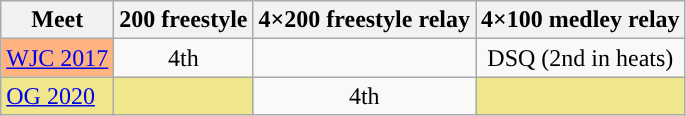<table class="sortable wikitable">
<tr>
<th>Meet</th>
<th class="unsortable">200 freestyle</th>
<th class="unsortable">4×200 freestyle relay</th>
<th class="unsortable">4×100 medley relay</th>
</tr>
<tr>
<td style="background:#ffb380"><a href='#'>WJC 2017</a></td>
<td align="center">4th</td>
<td align="center"></td>
<td align="center">DSQ (2nd in heats)</td>
</tr>
<tr>
<td style="background:#f0e68c"><a href='#'>OG 2020</a></td>
<td style="background:#f0e68c"></td>
<td align="center">4th</td>
<td style="background:#f0e68c"></td>
</tr>
</table>
